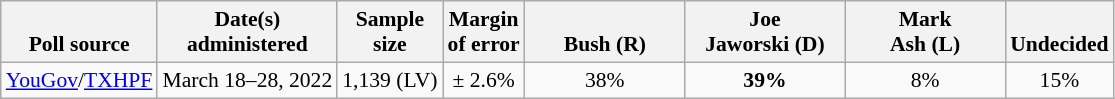<table class="wikitable" style="font-size:90%;text-align:center;">
<tr valign=bottom>
<th>Poll source</th>
<th>Date(s)<br>administered</th>
<th>Sample<br>size</th>
<th>Margin<br>of error</th>
<th style="width:100px;"><br>Bush (R)</th>
<th style="width:100px;">Joe<br>Jaworski (D)</th>
<th style="width:100px;">Mark<br>Ash (L)</th>
<th>Undecided</th>
</tr>
<tr>
<td style="text-align:left;"><a href='#'>YouGov</a>/<a href='#'>TXHPF</a></td>
<td>March 18–28, 2022</td>
<td>1,139 (LV)</td>
<td>± 2.6%</td>
<td>38%</td>
<td><strong>39%</strong></td>
<td>8%</td>
<td>15%</td>
</tr>
</table>
